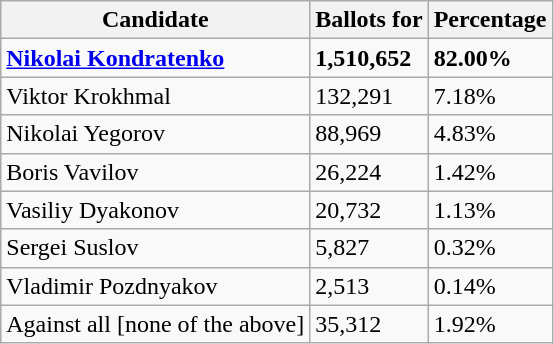<table class="wikitable">
<tr>
<th>Candidate</th>
<th>Ballots for</th>
<th>Percentage</th>
</tr>
<tr>
<td><strong><a href='#'>Nikolai Kondratenko</a></strong></td>
<td><strong>1,510,652</strong></td>
<td><strong>82.00%</strong></td>
</tr>
<tr>
<td>Viktor Krokhmal</td>
<td>132,291</td>
<td>7.18%</td>
</tr>
<tr>
<td>Nikolai Yegorov</td>
<td>88,969</td>
<td>4.83%</td>
</tr>
<tr>
<td>Boris Vavilov</td>
<td>26,224</td>
<td>1.42%</td>
</tr>
<tr>
<td>Vasiliy Dyakonov</td>
<td>20,732</td>
<td>1.13%</td>
</tr>
<tr>
<td>Sergei Suslov</td>
<td>5,827</td>
<td>0.32%</td>
</tr>
<tr>
<td>Vladimir Pozdnyakov</td>
<td>2,513</td>
<td>0.14%</td>
</tr>
<tr>
<td>Against all [none of the above]</td>
<td>35,312</td>
<td>1.92%</td>
</tr>
</table>
